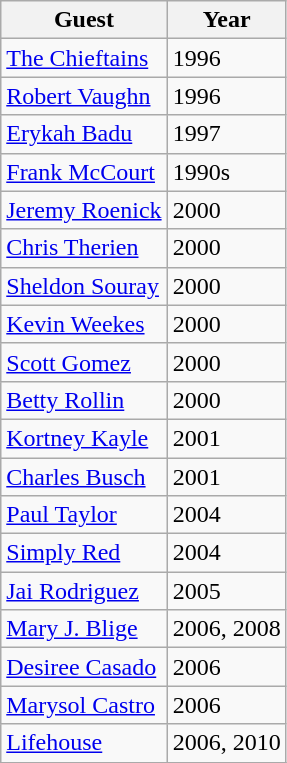<table class="wikitable">
<tr ">
<th>Guest</th>
<th>Year</th>
</tr>
<tr>
<td><a href='#'>The Chieftains</a></td>
<td>1996</td>
</tr>
<tr>
<td><a href='#'>Robert Vaughn</a></td>
<td>1996</td>
</tr>
<tr>
<td><a href='#'>Erykah Badu</a></td>
<td>1997</td>
</tr>
<tr>
<td><a href='#'>Frank McCourt</a></td>
<td>1990s</td>
</tr>
<tr>
<td><a href='#'>Jeremy Roenick</a></td>
<td>2000</td>
</tr>
<tr>
<td><a href='#'>Chris Therien</a></td>
<td>2000</td>
</tr>
<tr>
<td><a href='#'>Sheldon Souray</a></td>
<td>2000</td>
</tr>
<tr>
<td><a href='#'>Kevin Weekes</a></td>
<td>2000</td>
</tr>
<tr>
<td><a href='#'>Scott Gomez</a></td>
<td>2000</td>
</tr>
<tr>
<td><a href='#'>Betty Rollin</a></td>
<td>2000</td>
</tr>
<tr>
<td><a href='#'>Kortney Kayle</a></td>
<td>2001</td>
</tr>
<tr>
<td><a href='#'>Charles Busch</a></td>
<td>2001</td>
</tr>
<tr>
<td><a href='#'>Paul Taylor</a></td>
<td>2004</td>
</tr>
<tr>
<td><a href='#'>Simply Red</a></td>
<td>2004</td>
</tr>
<tr>
<td><a href='#'>Jai Rodriguez</a></td>
<td>2005</td>
</tr>
<tr>
<td><a href='#'>Mary J. Blige</a></td>
<td>2006, 2008</td>
</tr>
<tr>
<td><a href='#'>Desiree Casado</a></td>
<td>2006</td>
</tr>
<tr>
<td><a href='#'>Marysol Castro</a></td>
<td>2006</td>
</tr>
<tr>
<td><a href='#'>Lifehouse</a></td>
<td>2006, 2010</td>
</tr>
<tr>
</tr>
</table>
